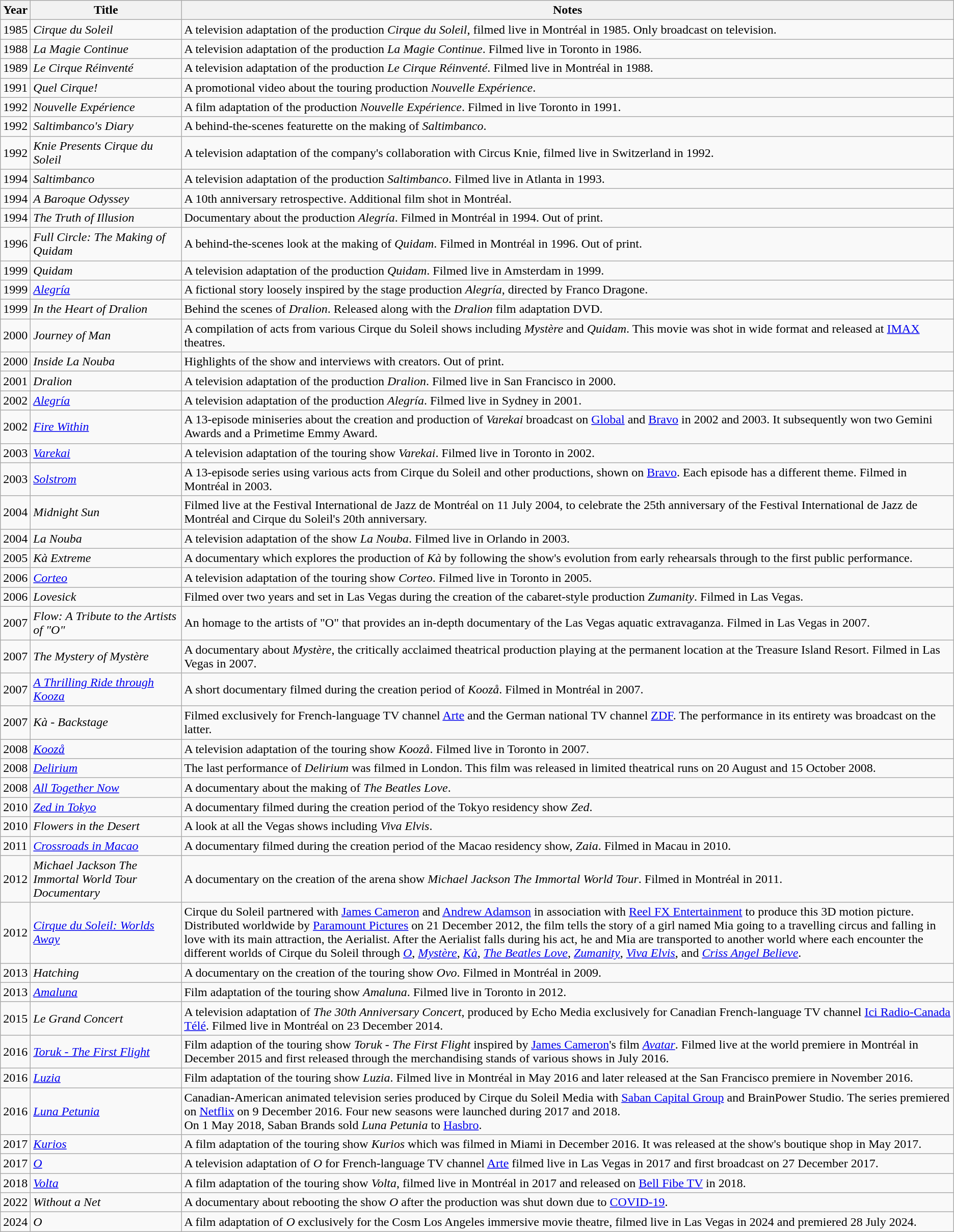<table class="wikitable mw-collapsible mw-collapsed">
<tr>
<th>Year</th>
<th width="190">Title</th>
<th>Notes</th>
</tr>
<tr>
<td>1985</td>
<td><em>Cirque du Soleil</em></td>
<td>A television adaptation of the production <em>Cirque du Soleil</em>, filmed live in Montréal in 1985. Only broadcast on television.</td>
</tr>
<tr>
<td>1988</td>
<td><em>La Magie Continue</em></td>
<td>A television adaptation of the production <em>La Magie Continue</em>. Filmed live in Toronto in 1986.</td>
</tr>
<tr>
<td>1989</td>
<td><em>Le Cirque Réinventé</em></td>
<td>A television adaptation of the production <em>Le Cirque Réinventé</em>. Filmed live in Montréal in 1988.</td>
</tr>
<tr>
<td>1991</td>
<td><em>Quel Cirque!</em></td>
<td>A promotional video about the touring production <em>Nouvelle Expérience</em>.</td>
</tr>
<tr>
<td>1992</td>
<td><em>Nouvelle Expérience</em></td>
<td>A film adaptation of the production <em>Nouvelle Expérience</em>. Filmed in live Toronto in 1991.</td>
</tr>
<tr>
<td>1992</td>
<td><em>Saltimbanco's Diary</em></td>
<td>A behind-the-scenes featurette on the making of <em>Saltimbanco</em>.</td>
</tr>
<tr>
<td>1992</td>
<td><em>Knie Presents Cirque du Soleil</em></td>
<td>A television adaptation of the company's collaboration with Circus Knie, filmed live in Switzerland in 1992.</td>
</tr>
<tr>
<td>1994</td>
<td><em>Saltimbanco</em></td>
<td>A television adaptation of the production <em>Saltimbanco</em>. Filmed live in Atlanta in 1993.</td>
</tr>
<tr>
<td>1994</td>
<td><em>A Baroque Odyssey</em></td>
<td>A 10th anniversary retrospective. Additional film shot in Montréal.</td>
</tr>
<tr>
<td>1994</td>
<td><em>The Truth of Illusion</em></td>
<td>Documentary about the production <em>Alegría</em>. Filmed in Montréal in 1994. Out of print.</td>
</tr>
<tr>
<td>1996</td>
<td><em>Full Circle: The Making of Quidam</em></td>
<td>A behind-the-scenes look at the making of <em>Quidam</em>. Filmed in Montréal in 1996. Out of print.</td>
</tr>
<tr>
<td>1999</td>
<td><em>Quidam</em></td>
<td>A television adaptation of the production <em>Quidam</em>. Filmed live in Amsterdam in 1999.</td>
</tr>
<tr>
<td>1999</td>
<td><em><a href='#'>Alegría</a></em></td>
<td>A fictional story loosely inspired by the stage production <em>Alegría</em>, directed by Franco Dragone.</td>
</tr>
<tr>
<td>1999</td>
<td><em>In the Heart of Dralion</em></td>
<td>Behind the scenes of <em>Dralion</em>. Released along with the <em>Dralion</em> film adaptation DVD.</td>
</tr>
<tr>
<td>2000</td>
<td><em>Journey of Man</em></td>
<td>A compilation of acts from various Cirque du Soleil shows including <em>Mystère</em> and <em>Quidam</em>. This movie was shot in wide format and released at <a href='#'>IMAX</a> theatres.</td>
</tr>
<tr>
<td>2000</td>
<td><em>Inside La Nouba</em></td>
<td>Highlights of the show and interviews with creators. Out of print.</td>
</tr>
<tr>
<td>2001</td>
<td><em>Dralion</em></td>
<td>A television adaptation of the production <em>Dralion</em>. Filmed live in San Francisco in 2000.</td>
</tr>
<tr>
<td>2002</td>
<td><em><a href='#'>Alegría</a></em></td>
<td>A television adaptation of the production <em>Alegría</em>. Filmed live in Sydney in 2001.</td>
</tr>
<tr>
<td>2002</td>
<td><em><a href='#'>Fire Within</a></em></td>
<td>A 13-episode miniseries about the creation and production of <em>Varekai</em> broadcast on <a href='#'>Global</a> and <a href='#'>Bravo</a> in 2002 and 2003. It subsequently won two Gemini Awards and a Primetime Emmy Award.</td>
</tr>
<tr>
<td>2003</td>
<td><em><a href='#'>Varekai</a></em></td>
<td>A television adaptation of the touring show <em>Varekai</em>. Filmed live in Toronto in 2002.</td>
</tr>
<tr>
<td>2003</td>
<td><em><a href='#'>Solstrom</a></em></td>
<td>A 13-episode series using various acts from Cirque du Soleil and other productions, shown on <a href='#'>Bravo</a>. Each episode has a different theme. Filmed in Montréal in 2003.</td>
</tr>
<tr>
<td>2004</td>
<td><em>Midnight Sun</em></td>
<td>Filmed live at the Festival International de Jazz de Montréal on 11 July 2004, to celebrate the 25th anniversary of the Festival International de Jazz de Montréal and Cirque du Soleil's 20th anniversary.</td>
</tr>
<tr>
<td>2004</td>
<td><em>La Nouba</em></td>
<td>A television adaptation of the show <em>La Nouba</em>. Filmed live in Orlando in 2003.</td>
</tr>
<tr>
<td>2005</td>
<td><em>Kà Extreme</em></td>
<td>A documentary which explores the production of <em>Kà</em> by following the show's evolution from early rehearsals through to the first public performance.</td>
</tr>
<tr>
<td>2006</td>
<td><em><a href='#'>Corteo</a></em></td>
<td>A television adaptation of the touring show <em>Corteo</em>. Filmed live in Toronto in 2005.</td>
</tr>
<tr>
<td>2006</td>
<td><em>Lovesick</em></td>
<td>Filmed over two years and set in Las Vegas during the creation of the cabaret-style production <em>Zumanity</em>. Filmed in Las Vegas.</td>
</tr>
<tr>
<td>2007</td>
<td><em>Flow: A Tribute to the Artists of "O"</em></td>
<td>An homage to the artists of "O" that provides an in-depth documentary of the Las Vegas aquatic extravaganza. Filmed in Las Vegas in 2007.</td>
</tr>
<tr>
<td>2007</td>
<td><em>The Mystery of Mystère</em></td>
<td>A documentary about <em>Mystère</em>, the critically acclaimed theatrical production playing at the permanent location at the Treasure Island Resort. Filmed in Las Vegas in 2007.</td>
</tr>
<tr>
<td>2007</td>
<td><em><a href='#'>A Thrilling Ride through Kooza</a></em></td>
<td>A short documentary filmed during the creation period of <em>Koozå</em>. Filmed in Montréal in 2007.</td>
</tr>
<tr>
<td>2007</td>
<td><em>Kà - Backstage</em></td>
<td>Filmed exclusively for French-language TV channel <a href='#'>Arte</a> and the German national TV channel <a href='#'>ZDF</a>. The performance in its entirety was broadcast on the latter.</td>
</tr>
<tr>
<td>2008</td>
<td><em><a href='#'>Koozå</a></em></td>
<td>A television adaptation of the touring show <em>Koozå</em>. Filmed live in Toronto in 2007.</td>
</tr>
<tr>
<td>2008</td>
<td><em><a href='#'>Delirium</a></em></td>
<td>The last performance of <em>Delirium</em> was filmed in London. This film was released in limited theatrical runs on 20 August and 15 October 2008.</td>
</tr>
<tr>
<td>2008</td>
<td><em><a href='#'>All Together Now</a></em></td>
<td>A documentary about the making of <em>The Beatles Love</em>.</td>
</tr>
<tr>
<td>2010</td>
<td><em><a href='#'>Zed in Tokyo</a></em></td>
<td>A documentary filmed during the creation period of the Tokyo residency show <em>Zed</em>.</td>
</tr>
<tr>
<td>2010</td>
<td><em>Flowers in the Desert</em></td>
<td>A look at all the Vegas shows including <em>Viva Elvis</em>.</td>
</tr>
<tr>
<td>2011</td>
<td><em><a href='#'>Crossroads in Macao</a></em></td>
<td>A documentary filmed during the creation period of the Macao residency show, <em>Zaia</em>. Filmed in Macau in 2010.</td>
</tr>
<tr>
<td>2012</td>
<td><em>Michael Jackson The Immortal World Tour Documentary</em></td>
<td>A documentary on the creation of the arena show <em>Michael Jackson The Immortal World Tour</em>. Filmed in Montréal in 2011.</td>
</tr>
<tr>
<td>2012</td>
<td><em><a href='#'>Cirque du Soleil: Worlds Away</a></em></td>
<td>Cirque du Soleil partnered with <a href='#'>James Cameron</a> and <a href='#'>Andrew Adamson</a> in association with <a href='#'>Reel FX Entertainment</a> to produce this 3D motion picture. Distributed worldwide by <a href='#'>Paramount Pictures</a> on 21 December 2012, the film tells the story of a girl named Mia going to a travelling circus and falling in love with its main attraction, the Aerialist. After the Aerialist falls during his act, he and Mia are transported to another world where each encounter the different worlds of Cirque du Soleil through <em><a href='#'>O</a></em>, <em><a href='#'>Mystère</a></em>, <em><a href='#'>Kà</a></em>, <em><a href='#'>The Beatles Love</a></em>, <em><a href='#'>Zumanity</a></em>, <em><a href='#'>Viva Elvis</a></em>, and <em><a href='#'>Criss Angel Believe</a></em>.</td>
</tr>
<tr>
<td>2013</td>
<td><em>Hatching</em></td>
<td>A documentary on the creation of the touring show <em>Ovo</em>. Filmed in Montréal in 2009.</td>
</tr>
<tr>
<td>2013</td>
<td><em><a href='#'>Amaluna</a></em></td>
<td>Film adaptation of the touring show <em>Amaluna</em>. Filmed live in Toronto in 2012.</td>
</tr>
<tr>
<td>2015</td>
<td><em>Le Grand Concert</em></td>
<td>A television adaptation of <em>The 30th Anniversary Concert</em>, produced by Echo Media exclusively for Canadian French-language TV channel <a href='#'>Ici Radio-Canada Télé</a>. Filmed live in Montréal on 23 December 2014.</td>
</tr>
<tr>
<td>2016</td>
<td><em><a href='#'>Toruk - The First Flight</a></em></td>
<td>Film adaption of the touring show <em>Toruk - The First Flight</em> inspired by <a href='#'>James Cameron</a>'s film <em><a href='#'>Avatar</a></em>. Filmed live at the world premiere in Montréal in December 2015 and first released through the merchandising stands of various shows in July 2016.</td>
</tr>
<tr>
<td>2016</td>
<td><em><a href='#'>Luzia</a></em></td>
<td>Film adaptation of the touring show <em>Luzia</em>. Filmed live in Montréal in May 2016 and later released at the San Francisco premiere in November 2016.</td>
</tr>
<tr>
<td>2016</td>
<td><em><a href='#'>Luna Petunia</a></em></td>
<td>Canadian-American animated television series produced by Cirque du Soleil Media with <a href='#'>Saban Capital Group</a> and BrainPower Studio. The series premiered on <a href='#'>Netflix</a> on 9 December 2016. Four new seasons were launched during 2017 and 2018.<br>On 1 May 2018, Saban Brands sold <em>Luna Petunia</em> to <a href='#'>Hasbro</a>.</td>
</tr>
<tr>
<td>2017</td>
<td><em><a href='#'>Kurios</a></em></td>
<td>A film adaptation of the touring show <em>Kurios</em> which was filmed in Miami in December 2016. It was released at the show's boutique shop in May 2017.</td>
</tr>
<tr>
<td>2017</td>
<td><em><a href='#'>O</a></em></td>
<td>A television adaptation of <em>O</em> for French-language TV channel <a href='#'>Arte</a> filmed live in Las Vegas in 2017 and first broadcast on 27 December 2017.</td>
</tr>
<tr>
<td>2018</td>
<td><em><a href='#'>Volta</a></em></td>
<td>A film adaptation of the touring show <em>Volta</em>, filmed live in Montréal in 2017 and released on <a href='#'>Bell Fibe TV</a> in 2018.</td>
</tr>
<tr>
<td>2022</td>
<td><em>Without a Net</em></td>
<td>A documentary about rebooting the show <em>O</em> after the production was shut down due to <a href='#'>COVID-19</a>.</td>
</tr>
<tr>
<td>2024</td>
<td><em>O</em></td>
<td>A film adaptation of <em>O</em> exclusively for the Cosm Los Angeles immersive movie theatre, filmed live in Las Vegas in 2024 and premiered 28 July 2024.</td>
</tr>
</table>
